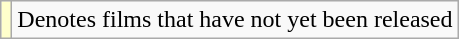<table class="wikitable">
<tr>
<td style="background:#ffc;"></td>
<td>Denotes films that have not yet been released</td>
</tr>
</table>
